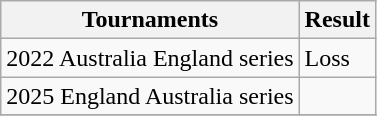<table class="wikitable collapsible">
<tr>
<th>Tournaments</th>
<th>Result</th>
</tr>
<tr>
<td>2022 Australia England series</td>
<td>Loss</td>
</tr>
<tr>
<td>2025 England Australia series</td>
<td></td>
</tr>
<tr>
</tr>
</table>
